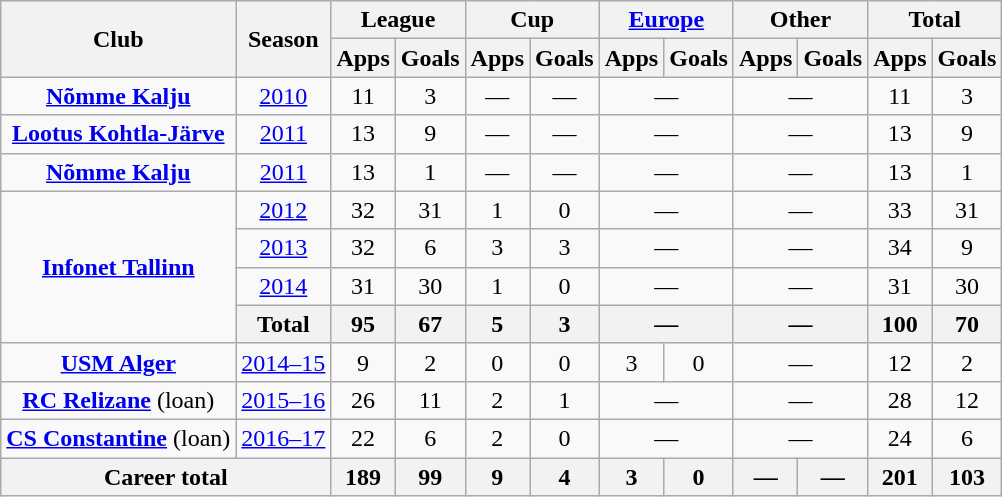<table class="wikitable" style="font-size:100%; text-align: center;">
<tr>
<th rowspan="2">Club</th>
<th rowspan="2">Season</th>
<th colspan="2">League</th>
<th colspan="2">Cup</th>
<th colspan="2"><a href='#'>Europe</a></th>
<th colspan="2">Other</th>
<th colspan="2">Total</th>
</tr>
<tr>
<th>Apps</th>
<th>Goals</th>
<th>Apps</th>
<th>Goals</th>
<th>Apps</th>
<th>Goals</th>
<th>Apps</th>
<th>Goals</th>
<th>Apps</th>
<th>Goals</th>
</tr>
<tr>
<td rowspan="1" valign="center"><strong><a href='#'>Nõmme Kalju</a></strong></td>
<td><a href='#'>2010</a></td>
<td>11</td>
<td>3</td>
<td>—</td>
<td>—</td>
<td colspan="2">—</td>
<td colspan=2>—</td>
<td>11</td>
<td>3</td>
</tr>
<tr>
<td><strong><a href='#'>Lootus Kohtla-Järve</a></strong></td>
<td><a href='#'>2011</a></td>
<td>13</td>
<td>9</td>
<td>—</td>
<td>—</td>
<td colspan="2">—</td>
<td colspan=2>—</td>
<td>13</td>
<td>9</td>
</tr>
<tr>
<td><strong><a href='#'>Nõmme Kalju</a></strong></td>
<td><a href='#'>2011</a></td>
<td>13</td>
<td>1</td>
<td>—</td>
<td>—</td>
<td colspan="2">—</td>
<td colspan="2">—</td>
<td>13</td>
<td>1</td>
</tr>
<tr>
<td rowspan="4" valign="center"><strong><a href='#'>Infonet Tallinn</a></strong></td>
<td><a href='#'>2012</a></td>
<td>32</td>
<td>31</td>
<td>1</td>
<td>0</td>
<td colspan="2">—</td>
<td colspan=2>—</td>
<td>33</td>
<td>31</td>
</tr>
<tr>
<td><a href='#'>2013</a></td>
<td>32</td>
<td>6</td>
<td>3</td>
<td>3</td>
<td colspan="2">—</td>
<td colspan=2>—</td>
<td>34</td>
<td>9</td>
</tr>
<tr>
<td><a href='#'>2014</a></td>
<td>31</td>
<td>30</td>
<td>1</td>
<td>0</td>
<td colspan="2">—</td>
<td colspan=2>—</td>
<td>31</td>
<td>30</td>
</tr>
<tr>
<th colspan="1">Total</th>
<th>95</th>
<th>67</th>
<th>5</th>
<th>3</th>
<th colspan=2>—</th>
<th colspan=2>—</th>
<th>100</th>
<th>70</th>
</tr>
<tr>
<td><strong><a href='#'>USM Alger</a></strong></td>
<td><a href='#'>2014–15</a></td>
<td>9</td>
<td>2</td>
<td>0</td>
<td>0</td>
<td>3</td>
<td>0</td>
<td colspan=2>—</td>
<td>12</td>
<td>2</td>
</tr>
<tr>
<td><strong><a href='#'>RC Relizane</a></strong> (loan)</td>
<td><a href='#'>2015–16</a></td>
<td>26</td>
<td>11</td>
<td>2</td>
<td>1</td>
<td colspan=2>—</td>
<td colspan=2>—</td>
<td>28</td>
<td>12</td>
</tr>
<tr>
<td><strong><a href='#'>CS Constantine</a></strong> (loan)</td>
<td><a href='#'>2016–17</a></td>
<td>22</td>
<td>6</td>
<td>2</td>
<td>0</td>
<td colspan=2>—</td>
<td colspan=2>—</td>
<td>24</td>
<td>6</td>
</tr>
<tr>
<th colspan="2">Career total</th>
<th>189</th>
<th>99</th>
<th>9</th>
<th>4</th>
<th>3</th>
<th>0</th>
<th>—</th>
<th>—</th>
<th>201</th>
<th>103</th>
</tr>
</table>
